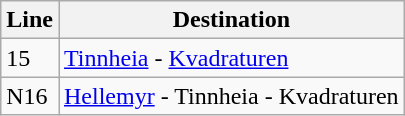<table class="wikitable sortable">
<tr>
<th>Line</th>
<th>Destination</th>
</tr>
<tr>
<td>15</td>
<td><a href='#'>Tinnheia</a> - <a href='#'>Kvadraturen</a></td>
</tr>
<tr>
<td>N16</td>
<td><a href='#'>Hellemyr</a> - Tinnheia - Kvadraturen</td>
</tr>
</table>
